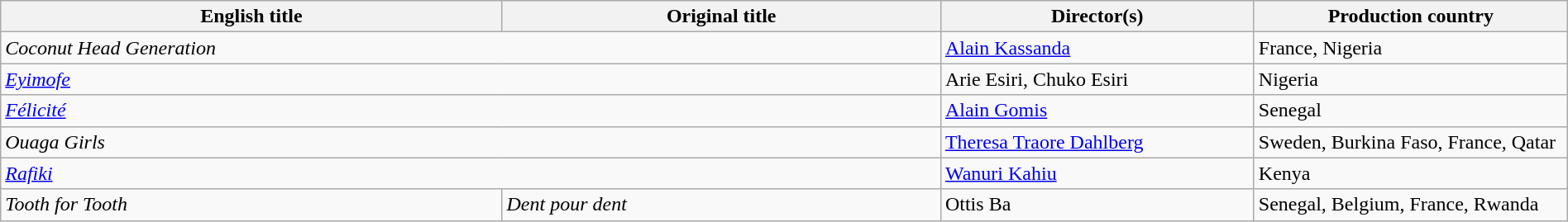<table class="sortable wikitable" width="100%" cellpadding="5">
<tr>
<th scope="col" width="32%">English title</th>
<th scope="col" width="28%">Original title</th>
<th scope="col" width="20%">Director(s)</th>
<th scope="col" width="20%">Production country</th>
</tr>
<tr>
<td colspan=2><em>Coconut Head Generation</em></td>
<td><a href='#'>Alain Kassanda</a></td>
<td>France, Nigeria</td>
</tr>
<tr>
<td colspan=2><em><a href='#'>Eyimofe</a></em></td>
<td>Arie Esiri, Chuko Esiri</td>
<td>Nigeria</td>
</tr>
<tr>
<td colspan=2><em><a href='#'>Félicité</a></em></td>
<td><a href='#'>Alain Gomis</a></td>
<td>Senegal</td>
</tr>
<tr>
<td colspan=2><em>Ouaga Girls</em></td>
<td><a href='#'>Theresa Traore Dahlberg</a></td>
<td>Sweden, Burkina Faso, France, Qatar</td>
</tr>
<tr>
<td colspan=2><em><a href='#'>Rafiki</a></em></td>
<td><a href='#'>Wanuri Kahiu</a></td>
<td>Kenya</td>
</tr>
<tr>
<td><em>Tooth for Tooth</em></td>
<td><em>Dent pour dent</em></td>
<td>Ottis Ba</td>
<td>Senegal, Belgium, France, Rwanda</td>
</tr>
</table>
